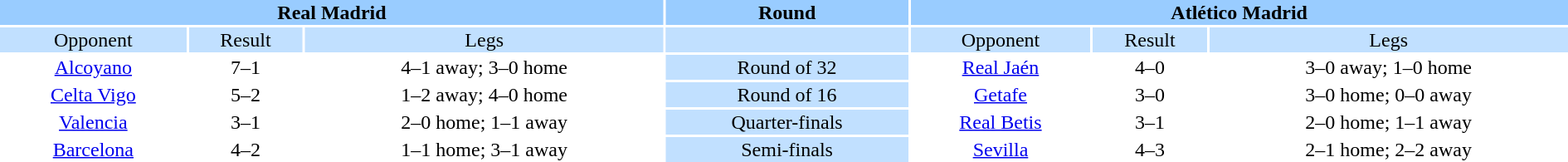<table width="100%" style="text-align:center">
<tr valign=top bgcolor=#99ccff>
<th colspan=3 style="width:1*">Real Madrid</th>
<th><strong>Round</strong></th>
<th colspan=3 style="width:1*">Atlético Madrid</th>
</tr>
<tr valign=top bgcolor=#c1e0ff>
<td>Opponent</td>
<td>Result</td>
<td>Legs</td>
<td bgcolor=#c1e0ff></td>
<td>Opponent</td>
<td>Result</td>
<td>Legs</td>
</tr>
<tr>
<td><a href='#'>Alcoyano</a></td>
<td>7–1</td>
<td>4–1 away; 3–0 home</td>
<td bgcolor="#c1e0ff">Round of 32</td>
<td><a href='#'>Real Jaén</a></td>
<td>4–0</td>
<td>3–0 away; 1–0 home</td>
</tr>
<tr>
<td><a href='#'>Celta Vigo</a></td>
<td>5–2</td>
<td>1–2 away; 4–0 home</td>
<td bgcolor="#c1e0ff">Round of 16</td>
<td><a href='#'>Getafe</a></td>
<td>3–0</td>
<td>3–0 home; 0–0 away</td>
</tr>
<tr>
<td><a href='#'>Valencia</a></td>
<td>3–1</td>
<td>2–0 home; 1–1 away</td>
<td bgcolor="#c1e0ff">Quarter-finals</td>
<td><a href='#'>Real Betis</a></td>
<td>3–1</td>
<td>2–0 home; 1–1 away</td>
</tr>
<tr>
<td><a href='#'>Barcelona</a></td>
<td>4–2</td>
<td>1–1 home; 3–1 away</td>
<td bgcolor="#c1e0ff">Semi-finals</td>
<td><a href='#'>Sevilla</a></td>
<td>4–3</td>
<td>2–1 home; 2–2 away</td>
</tr>
</table>
